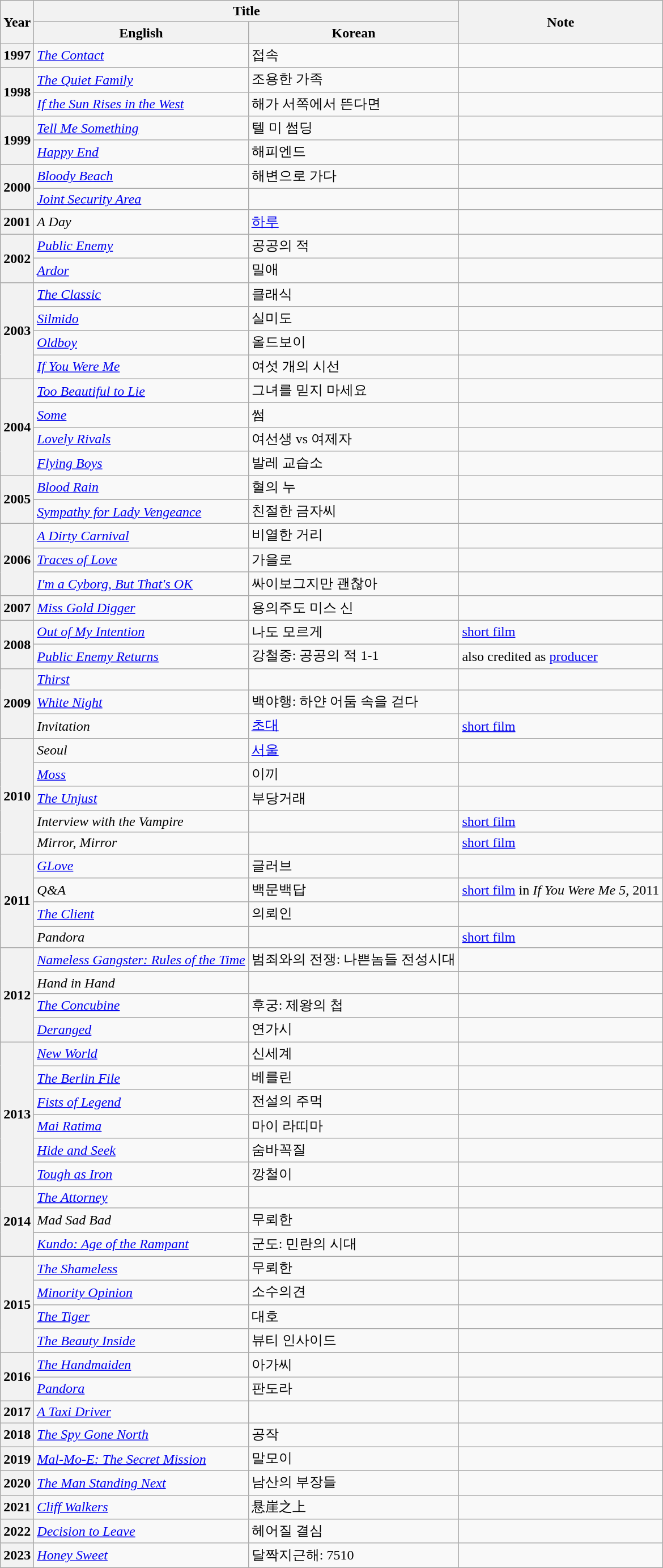<table class="wikitable sortable plainrowheaders">
<tr>
<th rowspan="2" scope="col">Year</th>
<th colspan="2" scope="col">Title</th>
<th rowspan="2" scope="col" class="unsortable">Note</th>
</tr>
<tr>
<th>English</th>
<th>Korean</th>
</tr>
<tr>
<th scope="row">1997</th>
<td><em><a href='#'>The Contact</a></em></td>
<td>접속</td>
<td></td>
</tr>
<tr>
<th rowspan="2" scope="row">1998</th>
<td><em><a href='#'>The Quiet Family</a></em></td>
<td>조용한 가족</td>
<td></td>
</tr>
<tr>
<td><em><a href='#'>If the Sun Rises in the West</a></em></td>
<td>해가 서쪽에서 뜬다면</td>
<td></td>
</tr>
<tr>
<th rowspan="2" scope="row">1999</th>
<td><em><a href='#'>Tell Me Something</a></em></td>
<td>텔 미 썸딩</td>
<td></td>
</tr>
<tr>
<td><em><a href='#'>Happy End</a></em></td>
<td>해피엔드</td>
<td></td>
</tr>
<tr>
<th rowspan="2" scope="row">2000</th>
<td><em><a href='#'>Bloody Beach</a></em></td>
<td>해변으로 가다</td>
<td></td>
</tr>
<tr>
<td><em><a href='#'>Joint Security Area</a></em></td>
<td></td>
<td></td>
</tr>
<tr>
<th scope="row">2001</th>
<td><em>A Day</em></td>
<td><a href='#'>하루</a></td>
<td></td>
</tr>
<tr>
<th rowspan="2" scope="row">2002</th>
<td><em><a href='#'>Public Enemy</a></em></td>
<td>공공의 적</td>
<td></td>
</tr>
<tr>
<td><em><a href='#'>Ardor</a></em></td>
<td>밀애</td>
<td></td>
</tr>
<tr>
<th rowspan="4" scope="row">2003</th>
<td><em><a href='#'>The Classic</a></em></td>
<td>클래식</td>
<td></td>
</tr>
<tr>
<td><em><a href='#'>Silmido</a></em></td>
<td>실미도</td>
<td></td>
</tr>
<tr>
<td><em><a href='#'>Oldboy</a></em></td>
<td>올드보이</td>
<td></td>
</tr>
<tr>
<td><em><a href='#'>If You Were Me</a></em></td>
<td>여섯 개의 시선</td>
<td></td>
</tr>
<tr>
<th rowspan="4" scope="row">2004</th>
<td><em><a href='#'>Too Beautiful to Lie</a></em></td>
<td>그녀를 믿지 마세요</td>
<td></td>
</tr>
<tr>
<td><em><a href='#'>Some</a></em></td>
<td>썸</td>
<td></td>
</tr>
<tr>
<td><em><a href='#'>Lovely Rivals</a></em></td>
<td>여선생 vs 여제자</td>
<td></td>
</tr>
<tr>
<td><em><a href='#'>Flying Boys</a></em></td>
<td>발레 교습소</td>
<td></td>
</tr>
<tr>
<th rowspan="2" scope="row">2005</th>
<td><em><a href='#'>Blood Rain</a></em></td>
<td>혈의 누</td>
<td></td>
</tr>
<tr>
<td><em><a href='#'>Sympathy for Lady Vengeance</a></em></td>
<td>친절한 금자씨</td>
<td></td>
</tr>
<tr>
<th rowspan="3" scope="row">2006</th>
<td><em><a href='#'>A Dirty Carnival</a></em></td>
<td>비열한 거리</td>
<td></td>
</tr>
<tr>
<td><em><a href='#'>Traces of Love</a></em></td>
<td>가을로</td>
<td></td>
</tr>
<tr>
<td><em><a href='#'>I'm a Cyborg, But That's OK</a></em></td>
<td>싸이보그지만 괜찮아</td>
<td></td>
</tr>
<tr>
<th scope="row">2007</th>
<td><em><a href='#'>Miss Gold Digger</a></em></td>
<td>용의주도 미스 신</td>
<td></td>
</tr>
<tr>
<th rowspan="2" scope="row">2008</th>
<td><em><a href='#'>Out of My Intention</a></em></td>
<td>나도 모르게</td>
<td><a href='#'>short film</a></td>
</tr>
<tr>
<td><em><a href='#'>Public Enemy Returns</a></em></td>
<td>강철중: 공공의 적 1-1</td>
<td>also credited as <a href='#'>producer</a></td>
</tr>
<tr>
<th rowspan="3" scope="row">2009</th>
<td><em><a href='#'>Thirst</a></em></td>
<td></td>
<td style="text-align:center;"></td>
</tr>
<tr>
<td><em><a href='#'>White Night</a></em></td>
<td>백야행: 하얀 어둠 속을 걷다</td>
<td></td>
</tr>
<tr>
<td><em>Invitation</em></td>
<td><a href='#'>초대</a></td>
<td><a href='#'>short film</a></td>
</tr>
<tr>
<th rowspan="5" scope="row">2010</th>
<td><em>Seoul</em></td>
<td><a href='#'>서울</a></td>
<td></td>
</tr>
<tr>
<td><em><a href='#'>Moss</a></em></td>
<td>이끼</td>
<td></td>
</tr>
<tr>
<td><em><a href='#'>The Unjust</a></em></td>
<td>부당거래</td>
<td></td>
</tr>
<tr>
<td><em>Interview with the Vampire</em></td>
<td></td>
<td><a href='#'>short film</a></td>
</tr>
<tr>
<td><em>Mirror, Mirror</em></td>
<td></td>
<td><a href='#'>short film</a></td>
</tr>
<tr>
<th rowspan="4" scope="row">2011</th>
<td><em><a href='#'>GLove</a></em></td>
<td>글러브</td>
<td></td>
</tr>
<tr>
<td><em>Q&A</em></td>
<td>백문백답</td>
<td><a href='#'>short film</a> in <em>If You Were Me 5</em>, 2011</td>
</tr>
<tr>
<td><em><a href='#'>The Client</a></em></td>
<td>의뢰인</td>
<td></td>
</tr>
<tr>
<td><em>Pandora</em></td>
<td></td>
<td><a href='#'>short film</a></td>
</tr>
<tr>
<th rowspan="4" scope="row">2012</th>
<td><em><a href='#'>Nameless Gangster: Rules of the Time</a></em></td>
<td>범죄와의 전쟁: 나쁜놈들 전성시대</td>
<td></td>
</tr>
<tr>
<td><em>Hand in Hand</em></td>
<td></td>
<td></td>
</tr>
<tr>
<td><em><a href='#'>The Concubine</a></em></td>
<td>후궁: 제왕의 첩</td>
<td></td>
</tr>
<tr>
<td><em><a href='#'>Deranged</a></em></td>
<td>연가시</td>
<td></td>
</tr>
<tr>
<th rowspan="6" scope="row">2013</th>
<td><em><a href='#'>New World</a></em></td>
<td>신세계</td>
<td></td>
</tr>
<tr>
<td><em><a href='#'>The Berlin File</a></em></td>
<td>베를린</td>
<td></td>
</tr>
<tr>
<td><em><a href='#'>Fists of Legend</a></em></td>
<td>전설의 주먹</td>
<td></td>
</tr>
<tr>
<td><em><a href='#'>Mai Ratima</a></em></td>
<td>마이 라띠마</td>
<td></td>
</tr>
<tr>
<td><em><a href='#'>Hide and Seek</a></em></td>
<td>숨바꼭질</td>
<td></td>
</tr>
<tr>
<td><em><a href='#'>Tough as Iron</a></em></td>
<td>깡철이</td>
<td></td>
</tr>
<tr>
<th rowspan="3" scope="row">2014</th>
<td><em><a href='#'>The Attorney</a></em></td>
<td></td>
<td style="text-align:center;"></td>
</tr>
<tr>
<td><em>Mad Sad Bad</em></td>
<td>무뢰한</td>
<td></td>
</tr>
<tr>
<td><em><a href='#'>Kundo: Age of the Rampant</a></em></td>
<td>군도: 민란의 시대</td>
<td></td>
</tr>
<tr>
<th rowspan="4" scope="row">2015</th>
<td><em><a href='#'>The Shameless</a></em></td>
<td>무뢰한</td>
<td></td>
</tr>
<tr>
<td><em><a href='#'>Minority Opinion</a></em></td>
<td>소수의견</td>
<td></td>
</tr>
<tr>
<td><a href='#'><em>The Tiger</em></a></td>
<td>대호</td>
<td></td>
</tr>
<tr>
<td><em><a href='#'>The Beauty Inside</a></em></td>
<td>뷰티 인사이드</td>
<td></td>
</tr>
<tr>
<th rowspan="2" scope="row">2016</th>
<td><em><a href='#'>The Handmaiden</a></em></td>
<td>아가씨</td>
<td style="text-align:center;"></td>
</tr>
<tr>
<td><em><a href='#'>Pandora</a></em></td>
<td>판도라</td>
<td></td>
</tr>
<tr>
<th scope="row">2017</th>
<td><em><a href='#'>A Taxi Driver</a></em></td>
<td></td>
<td style="text-align:center;"></td>
</tr>
<tr>
<th scope="row">2018</th>
<td><em><a href='#'>The Spy Gone North</a></em></td>
<td>공작</td>
<td></td>
</tr>
<tr>
<th scope="row">2019</th>
<td><em><a href='#'>Mal-Mo-E: The Secret Mission</a></em></td>
<td>말모이</td>
<td></td>
</tr>
<tr>
<th scope="row">2020</th>
<td><em><a href='#'>The Man Standing Next</a></em></td>
<td>남산의 부장들</td>
<td></td>
</tr>
<tr>
<th scope="row">2021</th>
<td><em><a href='#'>Cliff Walkers</a></em></td>
<td>悬崖之上</td>
<td></td>
</tr>
<tr>
<th scope="row">2022</th>
<td><em><a href='#'>Decision to Leave</a></em></td>
<td>헤어질 결심</td>
<td></td>
</tr>
<tr>
<th scope="row">2023</th>
<td><em><a href='#'>Honey Sweet</a></em></td>
<td>달짝지근해: 7510</td>
<td></td>
</tr>
</table>
